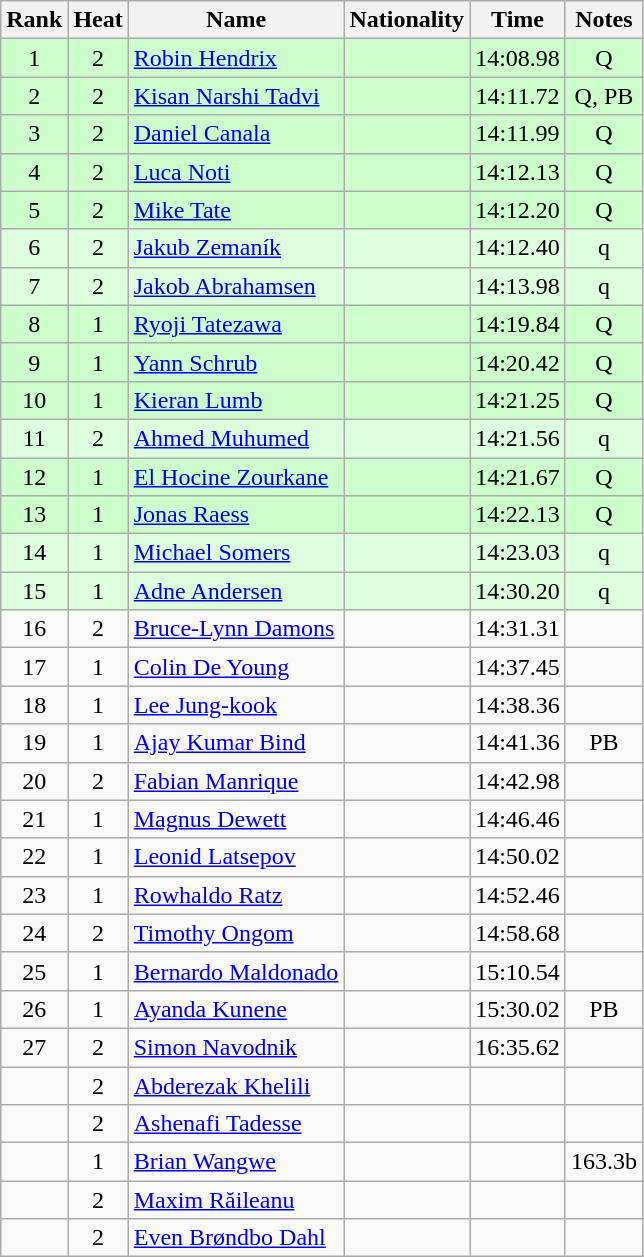<table class="wikitable sortable" style="text-align:center">
<tr>
<th>Rank</th>
<th>Heat</th>
<th>Name</th>
<th>Nationality</th>
<th>Time</th>
<th>Notes</th>
</tr>
<tr bgcolor=ccffcc>
<td>1</td>
<td>2</td>
<td align=left><a href='#'>Robin Hendrix</a></td>
<td align=left></td>
<td>14:08.98</td>
<td>Q</td>
</tr>
<tr bgcolor=ccffcc>
<td>2</td>
<td>2</td>
<td align=left><a href='#'>Kisan Narshi Tadvi</a></td>
<td align=left></td>
<td>14:11.72</td>
<td>Q, PB</td>
</tr>
<tr bgcolor=ccffcc>
<td>3</td>
<td>2</td>
<td align=left><a href='#'>Daniel Canala</a></td>
<td align=left></td>
<td>14:11.99</td>
<td>Q</td>
</tr>
<tr bgcolor=ccffcc>
<td>4</td>
<td>2</td>
<td align=left><a href='#'>Luca Noti</a></td>
<td align=left></td>
<td>14:12.13</td>
<td>Q</td>
</tr>
<tr bgcolor=ccffcc>
<td>5</td>
<td>2</td>
<td align=left><a href='#'>Mike Tate</a></td>
<td align=left></td>
<td>14:12.20</td>
<td>Q</td>
</tr>
<tr bgcolor=ddffdd>
<td>6</td>
<td>2</td>
<td align=left><a href='#'>Jakub Zemaník</a></td>
<td align=left></td>
<td>14:12.40</td>
<td>q</td>
</tr>
<tr bgcolor=ddffdd>
<td>7</td>
<td>2</td>
<td align=left><a href='#'>Jakob Abrahamsen</a></td>
<td align=left></td>
<td>14:13.98</td>
<td>q</td>
</tr>
<tr bgcolor=ccffcc>
<td>8</td>
<td>1</td>
<td align=left><a href='#'>Ryoji Tatezawa</a></td>
<td align=left></td>
<td>14:19.84</td>
<td>Q</td>
</tr>
<tr bgcolor=ccffcc>
<td>9</td>
<td>1</td>
<td align=left><a href='#'>Yann Schrub</a></td>
<td align=left></td>
<td>14:20.42</td>
<td>Q</td>
</tr>
<tr bgcolor=ccffcc>
<td>10</td>
<td>1</td>
<td align=left><a href='#'>Kieran Lumb</a></td>
<td align=left></td>
<td>14:21.25</td>
<td>Q</td>
</tr>
<tr bgcolor=ddffdd>
<td>11</td>
<td>2</td>
<td align=left><a href='#'>Ahmed Muhumed</a></td>
<td align=left></td>
<td>14:21.56</td>
<td>q</td>
</tr>
<tr bgcolor=ccffcc>
<td>12</td>
<td>1</td>
<td align=left><a href='#'>El Hocine Zourkane</a></td>
<td align=left></td>
<td>14:21.67</td>
<td>Q</td>
</tr>
<tr bgcolor=ccffcc>
<td>13</td>
<td>1</td>
<td align=left><a href='#'>Jonas Raess</a></td>
<td align=left></td>
<td>14:22.13</td>
<td>Q</td>
</tr>
<tr bgcolor=ddffdd>
<td>14</td>
<td>1</td>
<td align=left><a href='#'>Michael Somers</a></td>
<td align=left></td>
<td>14:23.03</td>
<td>q</td>
</tr>
<tr bgcolor=ddffdd>
<td>15</td>
<td>1</td>
<td align=left><a href='#'>Adne Andersen</a></td>
<td align=left></td>
<td>14:30.20</td>
<td>q</td>
</tr>
<tr>
<td>16</td>
<td>2</td>
<td align=left><a href='#'>Bruce-Lynn Damons</a></td>
<td align=left></td>
<td>14:31.31</td>
<td></td>
</tr>
<tr>
<td>17</td>
<td>1</td>
<td align=left><a href='#'>Colin De Young</a></td>
<td align=left></td>
<td>14:37.45</td>
<td></td>
</tr>
<tr>
<td>18</td>
<td>1</td>
<td align=left><a href='#'>Lee Jung-kook</a></td>
<td align=left></td>
<td>14:38.36</td>
<td></td>
</tr>
<tr>
<td>19</td>
<td>1</td>
<td align=left><a href='#'>Ajay Kumar Bind</a></td>
<td align=left></td>
<td>14:41.36</td>
<td>PB</td>
</tr>
<tr>
<td>20</td>
<td>2</td>
<td align=left><a href='#'>Fabian Manrique</a></td>
<td align=left></td>
<td>14:42.98</td>
<td></td>
</tr>
<tr>
<td>21</td>
<td>1</td>
<td align=left><a href='#'>Magnus Dewett</a></td>
<td align=left></td>
<td>14:46.46</td>
<td></td>
</tr>
<tr>
<td>22</td>
<td>1</td>
<td align=left><a href='#'>Leonid Latsepov</a></td>
<td align=left></td>
<td>14:50.02</td>
<td></td>
</tr>
<tr>
<td>23</td>
<td>1</td>
<td align=left><a href='#'>Rowhaldo Ratz</a></td>
<td align=left></td>
<td>14:52.46</td>
<td></td>
</tr>
<tr>
<td>24</td>
<td>2</td>
<td align=left><a href='#'>Timothy Ongom</a></td>
<td align=left></td>
<td>14:58.68</td>
<td></td>
</tr>
<tr>
<td>25</td>
<td>1</td>
<td align=left><a href='#'>Bernardo Maldonado</a></td>
<td align=left></td>
<td>15:10.54</td>
<td></td>
</tr>
<tr>
<td>26</td>
<td>1</td>
<td align=left><a href='#'>Ayanda Kunene</a></td>
<td align=left></td>
<td>15:30.02</td>
<td>PB</td>
</tr>
<tr>
<td>27</td>
<td>2</td>
<td align=left><a href='#'>Simon Navodnik</a></td>
<td align=left></td>
<td>16:35.62</td>
<td></td>
</tr>
<tr>
<td></td>
<td>2</td>
<td align=left><a href='#'>Abderezak Khelili</a></td>
<td align=left></td>
<td></td>
<td></td>
</tr>
<tr>
<td></td>
<td>2</td>
<td align=left><a href='#'>Ashenafi Tadesse</a></td>
<td align=left></td>
<td></td>
<td></td>
</tr>
<tr>
<td></td>
<td>1</td>
<td align=left><a href='#'>Brian Wangwe</a></td>
<td align=left></td>
<td></td>
<td>163.3b</td>
</tr>
<tr>
<td></td>
<td>2</td>
<td align=left><a href='#'>Maxim Răileanu</a></td>
<td align=left></td>
<td></td>
<td></td>
</tr>
<tr>
<td></td>
<td>2</td>
<td align=left><a href='#'>Even Brøndbo Dahl</a></td>
<td align=left></td>
<td></td>
<td></td>
</tr>
</table>
